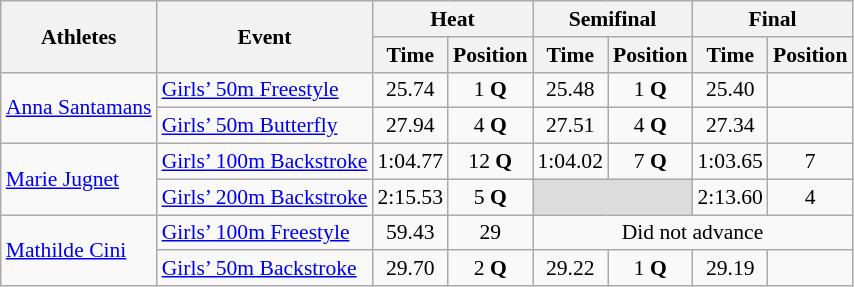<table class="wikitable" border="1" style="font-size:90%">
<tr>
<th rowspan=2>Athletes</th>
<th rowspan=2>Event</th>
<th colspan=2>Heat</th>
<th colspan=2>Semifinal</th>
<th colspan=2>Final</th>
</tr>
<tr>
<th>Time</th>
<th>Position</th>
<th>Time</th>
<th>Position</th>
<th>Time</th>
<th>Position</th>
</tr>
<tr>
<td rowspan=2><a href='#'>Anna Santamans</a></td>
<td><a href='#'>Girls’ 50m Freestyle</a></td>
<td align=center>25.74</td>
<td align=center>1 <strong>Q</strong></td>
<td align=center>25.48</td>
<td align=center>1 <strong>Q</strong></td>
<td align=center>25.40</td>
<td align=center></td>
</tr>
<tr>
<td><a href='#'>Girls’ 50m Butterfly</a></td>
<td align=center>27.94</td>
<td align=center>4 <strong>Q</strong></td>
<td align=center>27.51</td>
<td align=center>4 <strong>Q</strong></td>
<td align=center>27.34</td>
<td align=center></td>
</tr>
<tr>
<td rowspan=2><a href='#'>Marie Jugnet</a></td>
<td><a href='#'>Girls’ 100m Backstroke</a></td>
<td align=center>1:04.77</td>
<td align=center>12 <strong>Q</strong></td>
<td align=center>1:04.02</td>
<td align=center>7 <strong>Q</strong></td>
<td align=center>1:03.65</td>
<td align=center>7</td>
</tr>
<tr>
<td><a href='#'>Girls’ 200m Backstroke</a></td>
<td align=center>2:15.53</td>
<td align=center>5 <strong>Q</strong></td>
<td colspan=2 bgcolor=#DCDCDC></td>
<td align=center>2:13.60</td>
<td align=center>4</td>
</tr>
<tr>
<td rowspan=2><a href='#'>Mathilde Cini</a></td>
<td><a href='#'>Girls’ 100m Freestyle</a></td>
<td align=center>59.43</td>
<td align=center>29</td>
<td colspan="4" align=center>Did not advance</td>
</tr>
<tr>
<td><a href='#'>Girls’ 50m Backstroke</a></td>
<td align=center>29.70</td>
<td align=center>2 <strong>Q</strong></td>
<td align=center>29.22</td>
<td align=center>1 <strong>Q</strong></td>
<td align=center>29.19</td>
<td align=center></td>
</tr>
</table>
